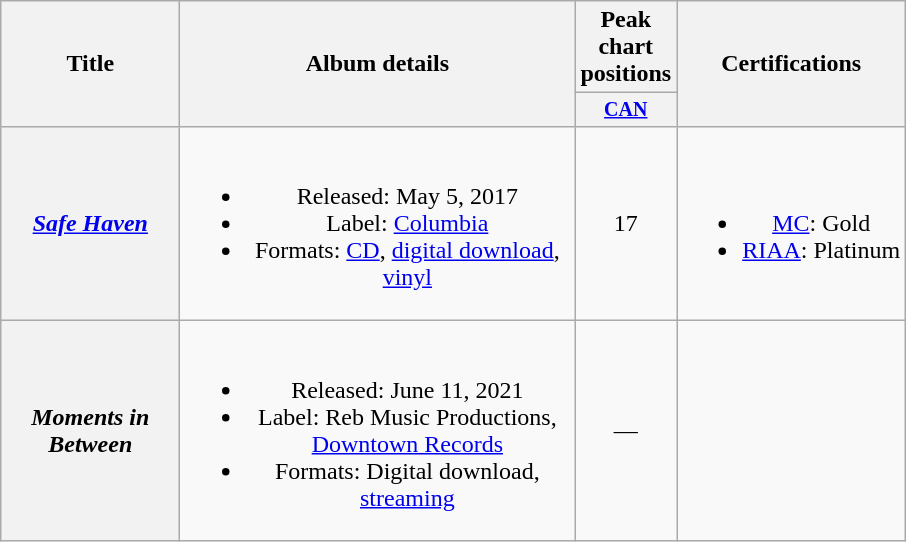<table class="wikitable plainrowheaders" style="text-align:center;">
<tr>
<th rowspan="2" style="width:7em;">Title</th>
<th rowspan="2" style="width:16em;">Album details</th>
<th colspan="1">Peak chart positions</th>
<th rowspan="2">Certifications</th>
</tr>
<tr style="font-size:smaller;">
<th scope="col" style="width:4em;"><a href='#'>CAN</a><br></th>
</tr>
<tr>
<th scope="row"><em><a href='#'>Safe Haven</a></em></th>
<td><br><ul><li>Released: May 5, 2017</li><li>Label: <a href='#'>Columbia</a></li><li>Formats: <a href='#'>CD</a>, <a href='#'>digital download</a>, <a href='#'>vinyl</a></li></ul></td>
<td>17</td>
<td><br><ul><li><a href='#'>MC</a>: Gold</li><li><a href='#'>RIAA</a>: Platinum</li></ul></td>
</tr>
<tr>
<th scope="row"><em>Moments in Between</em></th>
<td><br><ul><li>Released: June 11, 2021</li><li>Label: Reb Music Productions, <a href='#'>Downtown Records</a></li><li>Formats: Digital download, <a href='#'>streaming</a></li></ul></td>
<td>—</td>
<td></td>
</tr>
</table>
